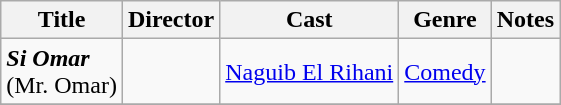<table class="wikitable">
<tr>
<th>Title</th>
<th>Director</th>
<th>Cast</th>
<th>Genre</th>
<th>Notes</th>
</tr>
<tr>
<td><strong><em>Si Omar</em></strong><br>(Mr. Omar)</td>
<td></td>
<td><a href='#'>Naguib El Rihani</a></td>
<td><a href='#'>Comedy</a></td>
<td></td>
</tr>
<tr>
</tr>
</table>
